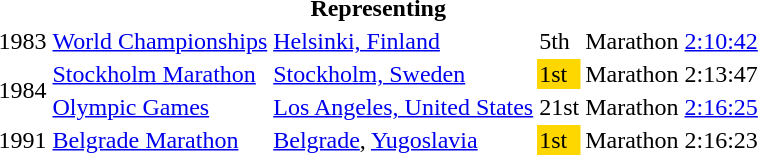<table>
<tr>
<th colspan="6">Representing </th>
</tr>
<tr>
<td>1983</td>
<td><a href='#'>World Championships</a></td>
<td><a href='#'>Helsinki, Finland</a></td>
<td>5th</td>
<td>Marathon</td>
<td><a href='#'>2:10:42</a></td>
</tr>
<tr>
<td rowspan=2>1984</td>
<td><a href='#'>Stockholm Marathon</a></td>
<td><a href='#'>Stockholm, Sweden</a></td>
<td bgcolor="gold">1st</td>
<td>Marathon</td>
<td>2:13:47</td>
</tr>
<tr>
<td><a href='#'>Olympic Games</a></td>
<td><a href='#'>Los Angeles, United States</a></td>
<td>21st</td>
<td>Marathon</td>
<td><a href='#'>2:16:25</a></td>
</tr>
<tr>
<td>1991</td>
<td><a href='#'>Belgrade Marathon</a></td>
<td><a href='#'>Belgrade</a>, <a href='#'>Yugoslavia</a></td>
<td bgcolor="gold">1st</td>
<td>Marathon</td>
<td>2:16:23</td>
</tr>
</table>
